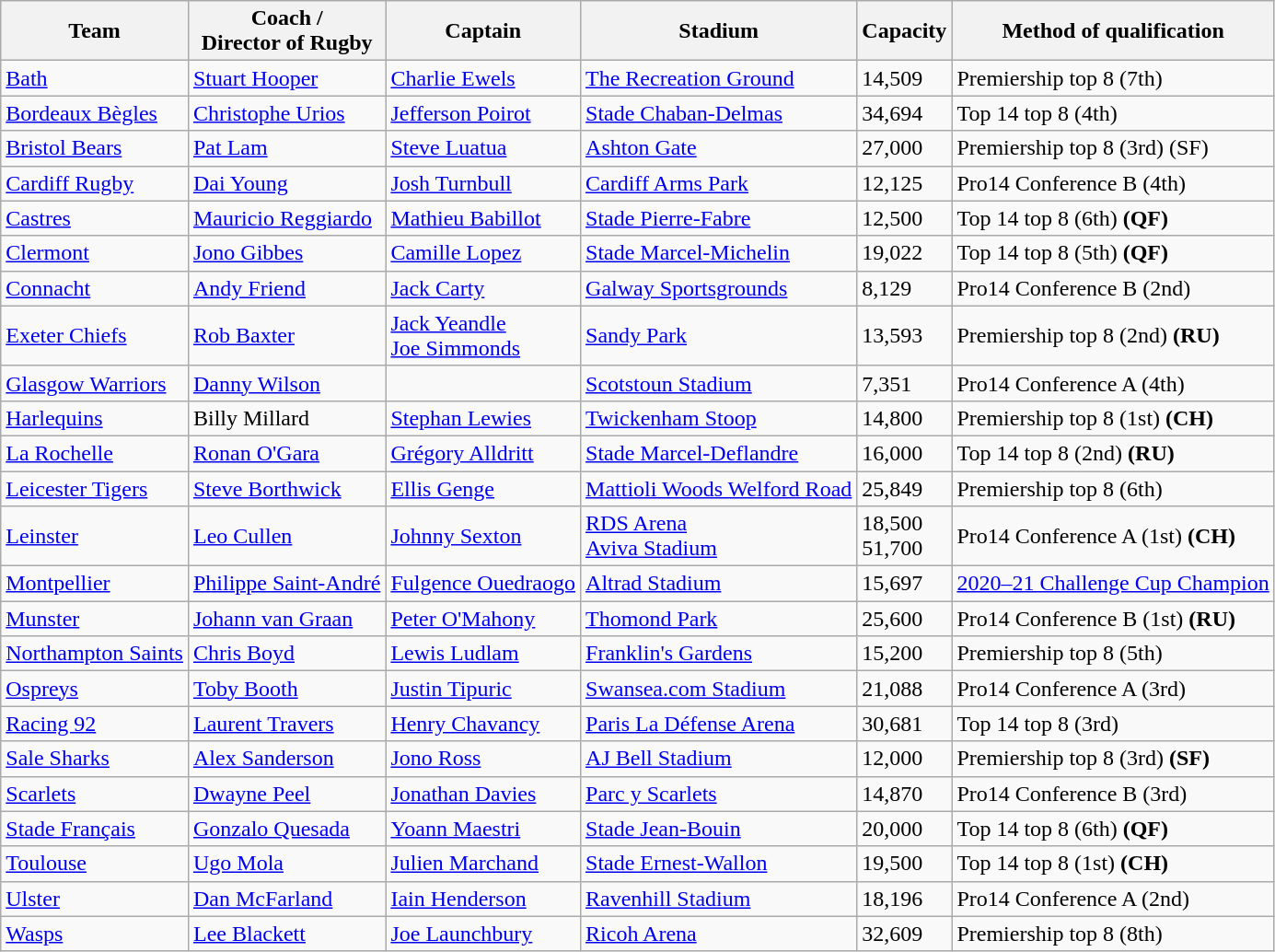<table class="wikitable sortable">
<tr>
<th>Team</th>
<th>Coach /<br>Director of Rugby</th>
<th>Captain</th>
<th>Stadium</th>
<th>Capacity</th>
<th>Method of qualification</th>
</tr>
<tr>
<td> <a href='#'>Bath</a></td>
<td> <a href='#'>Stuart Hooper</a></td>
<td> <a href='#'>Charlie Ewels</a></td>
<td><a href='#'>The Recreation Ground</a></td>
<td>14,509</td>
<td>Premiership top 8 (7th)</td>
</tr>
<tr>
<td> <a href='#'>Bordeaux Bègles</a></td>
<td> <a href='#'>Christophe Urios</a></td>
<td> <a href='#'>Jefferson Poirot</a></td>
<td><a href='#'>Stade Chaban-Delmas</a></td>
<td>34,694</td>
<td>Top 14 top 8 (4th)</td>
</tr>
<tr>
<td> <a href='#'>Bristol Bears</a></td>
<td> <a href='#'>Pat Lam</a></td>
<td> <a href='#'>Steve Luatua</a></td>
<td><a href='#'>Ashton Gate</a></td>
<td>27,000</td>
<td>Premiership top 8 (3rd) (SF)</td>
</tr>
<tr>
<td> <a href='#'>Cardiff Rugby</a></td>
<td> <a href='#'>Dai Young</a></td>
<td> <a href='#'>Josh Turnbull</a></td>
<td><a href='#'>Cardiff Arms Park</a></td>
<td>12,125</td>
<td>Pro14 Conference B (4th)</td>
</tr>
<tr>
<td> <a href='#'>Castres</a></td>
<td> <a href='#'>Mauricio Reggiardo</a></td>
<td> <a href='#'>Mathieu Babillot</a></td>
<td><a href='#'>Stade Pierre-Fabre</a></td>
<td>12,500</td>
<td>Top 14 top 8 (6th) <strong>(QF)</strong></td>
</tr>
<tr>
<td> <a href='#'>Clermont</a></td>
<td> <a href='#'>Jono Gibbes</a></td>
<td> <a href='#'>Camille Lopez</a></td>
<td><a href='#'>Stade Marcel-Michelin</a></td>
<td>19,022</td>
<td>Top 14 top 8 (5th) <strong>(QF)</strong></td>
</tr>
<tr>
<td> <a href='#'>Connacht</a></td>
<td> <a href='#'>Andy Friend</a></td>
<td> <a href='#'>Jack Carty</a></td>
<td><a href='#'>Galway Sportsgrounds</a></td>
<td>8,129</td>
<td>Pro14 Conference B (2nd)</td>
</tr>
<tr>
<td> <a href='#'>Exeter Chiefs</a></td>
<td> <a href='#'>Rob Baxter</a></td>
<td> <a href='#'>Jack Yeandle</a><br> <a href='#'>Joe Simmonds</a></td>
<td><a href='#'>Sandy Park</a></td>
<td>13,593</td>
<td>Premiership top 8 (2nd) <strong>(RU)</strong></td>
</tr>
<tr>
<td> <a href='#'>Glasgow Warriors</a></td>
<td> <a href='#'>Danny Wilson</a></td>
<td></td>
<td><a href='#'>Scotstoun Stadium</a></td>
<td>7,351</td>
<td>Pro14 Conference A (4th)</td>
</tr>
<tr>
<td> <a href='#'>Harlequins</a></td>
<td> Billy Millard</td>
<td> <a href='#'>Stephan Lewies</a></td>
<td><a href='#'>Twickenham Stoop</a></td>
<td>14,800</td>
<td>Premiership top 8 (1st) <strong>(CH)</strong></td>
</tr>
<tr>
<td> <a href='#'>La Rochelle</a></td>
<td> <a href='#'>Ronan O'Gara</a></td>
<td> <a href='#'>Grégory Alldritt</a></td>
<td><a href='#'>Stade Marcel-Deflandre</a></td>
<td>16,000</td>
<td>Top 14 top 8 (2nd) <strong>(RU)</strong></td>
</tr>
<tr>
<td> <a href='#'>Leicester Tigers</a></td>
<td> <a href='#'>Steve Borthwick</a></td>
<td> <a href='#'>Ellis Genge</a></td>
<td><a href='#'>Mattioli Woods Welford Road</a></td>
<td>25,849</td>
<td>Premiership top 8 (6th)</td>
</tr>
<tr>
<td> <a href='#'>Leinster</a></td>
<td> <a href='#'>Leo Cullen</a></td>
<td> <a href='#'>Johnny Sexton</a></td>
<td><a href='#'>RDS Arena</a><br><a href='#'>Aviva Stadium</a></td>
<td>18,500<br>51,700</td>
<td>Pro14 Conference A (1st) <strong>(CH)</strong></td>
</tr>
<tr>
<td> <a href='#'>Montpellier</a></td>
<td> <a href='#'>Philippe Saint-André</a></td>
<td> <a href='#'>Fulgence Ouedraogo</a></td>
<td><a href='#'>Altrad Stadium</a></td>
<td>15,697</td>
<td><a href='#'>2020–21 Challenge Cup Champion</a></td>
</tr>
<tr>
<td> <a href='#'>Munster</a></td>
<td> <a href='#'>Johann van Graan</a></td>
<td> <a href='#'>Peter O'Mahony</a></td>
<td><a href='#'>Thomond Park</a></td>
<td>25,600</td>
<td>Pro14 Conference B (1st) <strong>(RU)</strong></td>
</tr>
<tr>
<td> <a href='#'>Northampton Saints</a></td>
<td> <a href='#'>Chris Boyd</a></td>
<td> <a href='#'>Lewis Ludlam</a></td>
<td><a href='#'>Franklin's Gardens</a></td>
<td>15,200</td>
<td>Premiership top 8 (5th)</td>
</tr>
<tr>
<td> <a href='#'>Ospreys</a></td>
<td> <a href='#'>Toby Booth</a></td>
<td> <a href='#'>Justin Tipuric</a></td>
<td><a href='#'>Swansea.com Stadium</a></td>
<td>21,088</td>
<td>Pro14 Conference A (3rd)</td>
</tr>
<tr>
<td> <a href='#'>Racing 92</a></td>
<td> <a href='#'>Laurent Travers</a></td>
<td> <a href='#'>Henry Chavancy</a></td>
<td><a href='#'>Paris La Défense Arena</a></td>
<td>30,681</td>
<td>Top 14 top 8 (3rd)</td>
</tr>
<tr>
<td> <a href='#'>Sale Sharks</a></td>
<td> <a href='#'>Alex Sanderson</a></td>
<td> <a href='#'>Jono Ross</a></td>
<td><a href='#'>AJ Bell Stadium</a></td>
<td>12,000</td>
<td>Premiership top 8 (3rd) <strong>(SF)</strong></td>
</tr>
<tr>
<td> <a href='#'>Scarlets</a></td>
<td> <a href='#'>Dwayne Peel</a></td>
<td> <a href='#'>Jonathan Davies</a></td>
<td><a href='#'>Parc y Scarlets</a></td>
<td>14,870</td>
<td>Pro14 Conference B (3rd)</td>
</tr>
<tr>
<td> <a href='#'>Stade Français</a></td>
<td> <a href='#'>Gonzalo Quesada</a></td>
<td> <a href='#'>Yoann Maestri</a></td>
<td><a href='#'>Stade Jean-Bouin</a></td>
<td>20,000</td>
<td>Top 14 top 8 (6th) <strong>(QF)</strong></td>
</tr>
<tr>
<td> <a href='#'>Toulouse</a></td>
<td> <a href='#'>Ugo Mola</a></td>
<td> <a href='#'>Julien Marchand</a></td>
<td><a href='#'>Stade Ernest-Wallon</a></td>
<td>19,500</td>
<td>Top 14 top 8 (1st) <strong>(CH)</strong></td>
</tr>
<tr>
<td> <a href='#'>Ulster</a></td>
<td> <a href='#'>Dan McFarland</a></td>
<td> <a href='#'>Iain Henderson</a></td>
<td><a href='#'>Ravenhill Stadium</a></td>
<td>18,196</td>
<td>Pro14 Conference A (2nd)</td>
</tr>
<tr>
<td> <a href='#'>Wasps</a></td>
<td> <a href='#'>Lee Blackett</a></td>
<td> <a href='#'>Joe Launchbury</a></td>
<td><a href='#'>Ricoh Arena</a></td>
<td>32,609</td>
<td>Premiership top 8 (8th)</td>
</tr>
</table>
